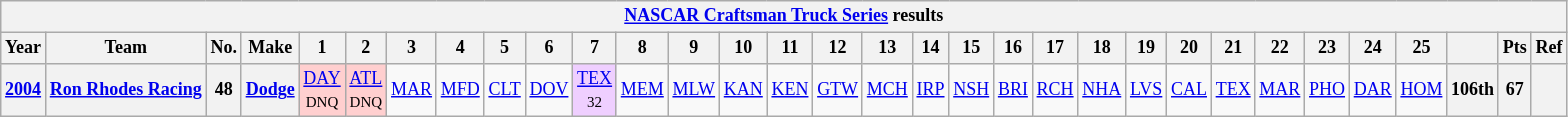<table class="wikitable" style="text-align:center; font-size:75%">
<tr>
<th colspan=45><a href='#'>NASCAR Craftsman Truck Series</a> results</th>
</tr>
<tr>
<th>Year</th>
<th>Team</th>
<th>No.</th>
<th>Make</th>
<th>1</th>
<th>2</th>
<th>3</th>
<th>4</th>
<th>5</th>
<th>6</th>
<th>7</th>
<th>8</th>
<th>9</th>
<th>10</th>
<th>11</th>
<th>12</th>
<th>13</th>
<th>14</th>
<th>15</th>
<th>16</th>
<th>17</th>
<th>18</th>
<th>19</th>
<th>20</th>
<th>21</th>
<th>22</th>
<th>23</th>
<th>24</th>
<th>25</th>
<th></th>
<th>Pts</th>
<th>Ref</th>
</tr>
<tr>
<th><a href='#'>2004</a></th>
<th><a href='#'>Ron Rhodes Racing</a></th>
<th>48</th>
<th><a href='#'>Dodge</a></th>
<td style="background:#FFCFCF;"><a href='#'>DAY</a><br><small>DNQ</small></td>
<td style="background:#FFCFCF;"><a href='#'>ATL</a><br><small>DNQ</small></td>
<td><a href='#'>MAR</a></td>
<td><a href='#'>MFD</a></td>
<td><a href='#'>CLT</a></td>
<td><a href='#'>DOV</a></td>
<td style="background:#EFCFFF;"><a href='#'>TEX</a><br><small>32</small></td>
<td><a href='#'>MEM</a></td>
<td><a href='#'>MLW</a></td>
<td><a href='#'>KAN</a></td>
<td><a href='#'>KEN</a></td>
<td><a href='#'>GTW</a></td>
<td><a href='#'>MCH</a></td>
<td><a href='#'>IRP</a></td>
<td><a href='#'>NSH</a></td>
<td><a href='#'>BRI</a></td>
<td><a href='#'>RCH</a></td>
<td><a href='#'>NHA</a></td>
<td><a href='#'>LVS</a></td>
<td><a href='#'>CAL</a></td>
<td><a href='#'>TEX</a></td>
<td><a href='#'>MAR</a></td>
<td><a href='#'>PHO</a></td>
<td><a href='#'>DAR</a></td>
<td><a href='#'>HOM</a></td>
<th>106th</th>
<th>67</th>
<th></th>
</tr>
</table>
